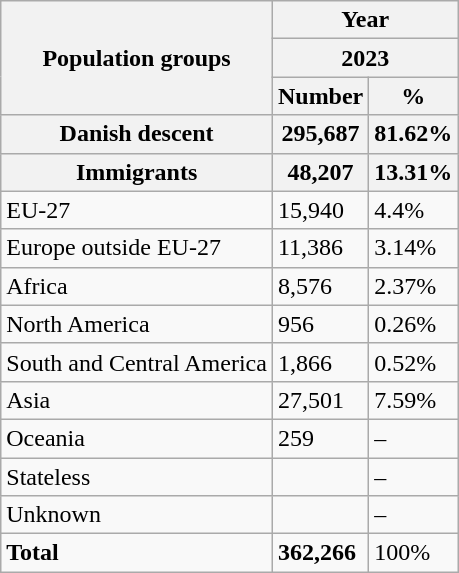<table class="wikitable">
<tr>
<th rowspan="3">Population groups</th>
<th colspan="2">Year</th>
</tr>
<tr>
<th colspan="2">2023</th>
</tr>
<tr>
<th>Number</th>
<th>%</th>
</tr>
<tr>
<th>Danish descent</th>
<th>295,687</th>
<th>81.62%</th>
</tr>
<tr>
<th>Immigrants</th>
<th>48,207</th>
<th>13.31%</th>
</tr>
<tr>
<td>EU-27</td>
<td>15,940</td>
<td>4.4%</td>
</tr>
<tr>
<td>Europe outside EU-27</td>
<td>11,386</td>
<td>3.14%</td>
</tr>
<tr>
<td>Africa</td>
<td>8,576</td>
<td>2.37%</td>
</tr>
<tr>
<td>North America</td>
<td>956</td>
<td>0.26%</td>
</tr>
<tr>
<td>South and Central America</td>
<td>1,866</td>
<td>0.52%</td>
</tr>
<tr>
<td>Asia</td>
<td>27,501</td>
<td>7.59%</td>
</tr>
<tr>
<td>Oceania</td>
<td>259</td>
<td>–</td>
</tr>
<tr>
<td>Stateless</td>
<td></td>
<td>–</td>
</tr>
<tr>
<td>Unknown</td>
<td></td>
<td>–</td>
</tr>
<tr>
<td><strong>Total</strong></td>
<td><strong>362,266</strong></td>
<td>100%</td>
</tr>
</table>
